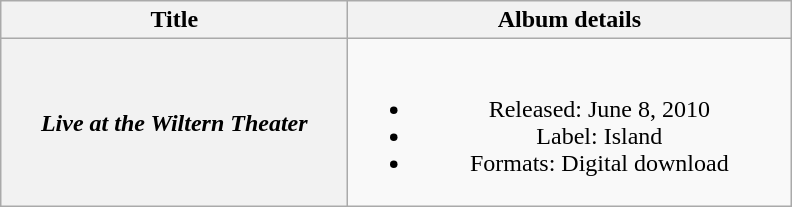<table class="wikitable plainrowheaders" style="text-align:center;">
<tr>
<th scope="col" style="width:14em;">Title</th>
<th scope="col" style="width:18em;">Album details</th>
</tr>
<tr>
<th scope="row"><em>Live at the Wiltern Theater</em></th>
<td><br><ul><li>Released: June 8, 2010</li><li>Label: Island</li><li>Formats: Digital download</li></ul></td>
</tr>
</table>
